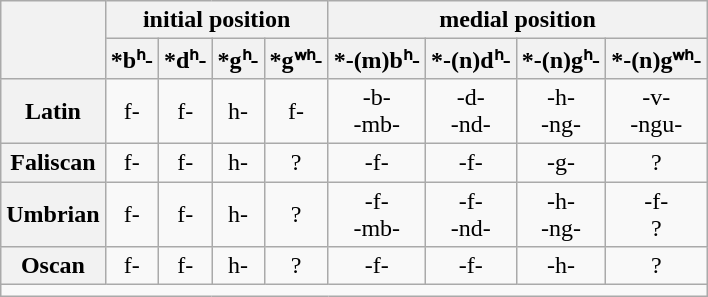<table class="wikitable" style="text-align: center;">
<tr>
<th rowspan=2></th>
<th colspan=4>initial position</th>
<th colspan=4>medial position</th>
</tr>
<tr>
<th>*bʰ-</th>
<th>*dʰ-</th>
<th>*gʰ-</th>
<th>*gʷʰ-</th>
<th>*-(m)bʰ-</th>
<th>*-(n)dʰ-</th>
<th>*-(n)gʰ-</th>
<th>*-(n)gʷʰ-</th>
</tr>
<tr>
<th>Latin</th>
<td>f-</td>
<td>f-</td>
<td>h-</td>
<td>f-</td>
<td>-b-<br>-mb-</td>
<td>-d-<br>-nd-</td>
<td>-h-<br>-ng-</td>
<td>-v-<br>-ngu-</td>
</tr>
<tr>
<th>Faliscan</th>
<td>f-</td>
<td>f-</td>
<td>h-</td>
<td>?</td>
<td>-f-</td>
<td>-f-</td>
<td>-g-</td>
<td>?</td>
</tr>
<tr>
<th>Umbrian</th>
<td>f-</td>
<td>f-</td>
<td>h-</td>
<td>?</td>
<td>-f-<br>-mb-</td>
<td>-f-<br>-nd-</td>
<td>-h-<br>-ng-</td>
<td>-f-<br>?</td>
</tr>
<tr>
<th>Oscan</th>
<td>f-</td>
<td>f-</td>
<td>h-</td>
<td>?</td>
<td>-f-</td>
<td>-f-</td>
<td>-h-</td>
<td>?</td>
</tr>
<tr>
<td colspan=9></td>
</tr>
</table>
